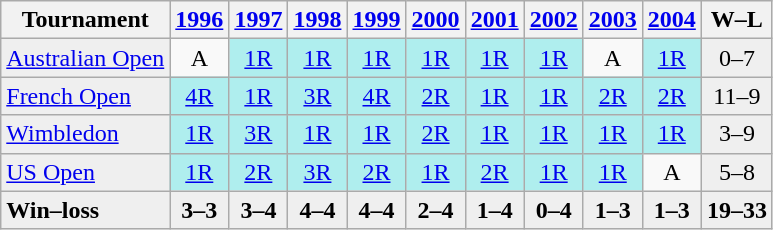<table class="wikitable">
<tr>
<th>Tournament</th>
<th><a href='#'>1996</a></th>
<th><a href='#'>1997</a></th>
<th><a href='#'>1998</a></th>
<th><a href='#'>1999</a></th>
<th><a href='#'>2000</a></th>
<th><a href='#'>2001</a></th>
<th><a href='#'>2002</a></th>
<th><a href='#'>2003</a></th>
<th><a href='#'>2004</a></th>
<th>W–L</th>
</tr>
<tr>
<td style="background:#efefef;"><a href='#'>Australian Open</a></td>
<td align="center">A</td>
<td align="center" style="background:#afeeee;"><a href='#'>1R</a></td>
<td align="center" style="background:#afeeee;"><a href='#'>1R</a></td>
<td align="center" style="background:#afeeee;"><a href='#'>1R</a></td>
<td align="center" style="background:#afeeee;"><a href='#'>1R</a></td>
<td align="center" style="background:#afeeee;"><a href='#'>1R</a></td>
<td align="center" style="background:#afeeee;"><a href='#'>1R</a></td>
<td align="center">A</td>
<td align="center" style="background:#afeeee;"><a href='#'>1R</a></td>
<td align="center" style="background:#EFEFEF;">0–7</td>
</tr>
<tr>
<td style="background:#efefef;"><a href='#'>French Open</a></td>
<td align="center" style="background:#afeeee;"><a href='#'>4R</a></td>
<td align="center" style="background:#afeeee;"><a href='#'>1R</a></td>
<td align="center" style="background:#afeeee;"><a href='#'>3R</a></td>
<td align="center" style="background:#afeeee;"><a href='#'>4R</a></td>
<td align="center" style="background:#afeeee;"><a href='#'>2R</a></td>
<td align="center" style="background:#afeeee;"><a href='#'>1R</a></td>
<td align="center" style="background:#afeeee;"><a href='#'>1R</a></td>
<td align="center" style="background:#afeeee;"><a href='#'>2R</a></td>
<td align="center" style="background:#afeeee;"><a href='#'>2R</a></td>
<td align="center" style="background:#EFEFEF;">11–9</td>
</tr>
<tr>
<td style="background:#efefef;"><a href='#'>Wimbledon</a></td>
<td align="center" style="background:#afeeee;"><a href='#'>1R</a></td>
<td align="center" style="background:#afeeee;"><a href='#'>3R</a></td>
<td align="center" style="background:#afeeee;"><a href='#'>1R</a></td>
<td align="center" style="background:#afeeee;"><a href='#'>1R</a></td>
<td align="center" style="background:#afeeee;"><a href='#'>2R</a></td>
<td align="center" style="background:#afeeee;"><a href='#'>1R</a></td>
<td align="center" style="background:#afeeee;"><a href='#'>1R</a></td>
<td align="center" style="background:#afeeee;"><a href='#'>1R</a></td>
<td align="center" style="background:#afeeee;"><a href='#'>1R</a></td>
<td align="center" style="background:#EFEFEF;">3–9</td>
</tr>
<tr>
<td style="background:#EFEFEF;"><a href='#'>US Open</a></td>
<td align="center" style="background:#afeeee;"><a href='#'>1R</a></td>
<td align="center" style="background:#afeeee;"><a href='#'>2R</a></td>
<td align="center" style="background:#afeeee;"><a href='#'>3R</a></td>
<td align="center" style="background:#afeeee;"><a href='#'>2R</a></td>
<td align="center" style="background:#afeeee;"><a href='#'>1R</a></td>
<td align="center" style="background:#afeeee;"><a href='#'>2R</a></td>
<td align="center" style="background:#afeeee;"><a href='#'>1R</a></td>
<td align="center" style="background:#afeeee;"><a href='#'>1R</a></td>
<td align="center">A</td>
<td align="center" style="background:#EFEFEF;">5–8</td>
</tr>
<tr>
<td style="background:#EFEFEF;"><strong>Win–loss</strong></td>
<th align="center" style="background:#EFEFEF;">3–3</th>
<th align="center" style="background:#EFEFEF;">3–4</th>
<th align="center" style="background:#EFEFEF;">4–4</th>
<th align="center" style="background:#EFEFEF;">4–4</th>
<th align="center" style="background:#EFEFEF;">2–4</th>
<th align="center" style="background:#EFEFEF;">1–4</th>
<th align="center" style="background:#EFEFEF;">0–4</th>
<th align="center" style="background:#EFEFEF;">1–3</th>
<th align="center" style="background:#EFEFEF;">1–3</th>
<th align="center" style="background:#EFEFEF;">19–33</th>
</tr>
</table>
